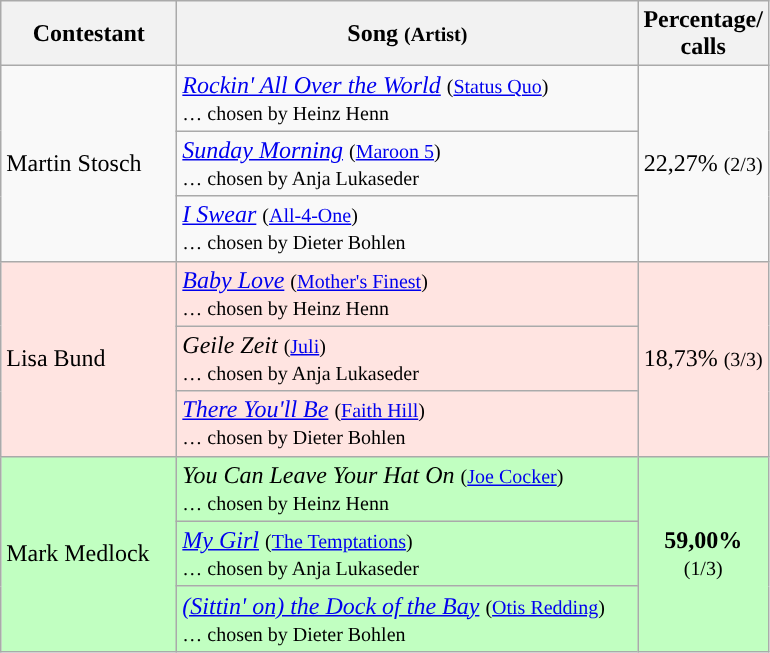<table class="wikitable">
<tr>
<th width="110">Contestant</th>
<th width="300">Song <small>(Artist)</small></th>
<th width="28">Percentage/<br>calls</th>
</tr>
<tr>
<td align="left" rowspan="3">Martin Stosch</td>
<td align="left"><em><a href='#'>Rockin' All Over the World</a></em> <small>(<a href='#'>Status Quo</a>)<br>… chosen by Heinz Henn</small></td>
<td align="center" rowspan="3">22,27% <small>(2/3)</small></td>
</tr>
<tr>
<td align="left"><em><a href='#'>Sunday Morning</a></em> <small>(<a href='#'>Maroon 5</a>)<br>… chosen by Anja Lukaseder</small></td>
</tr>
<tr>
<td align="left"><em><a href='#'>I Swear</a></em> <small>(<a href='#'>All-4-One</a>)<br>… chosen by Dieter Bohlen</small></td>
</tr>
<tr bgcolor="#FFE4E1">
<td align="left" rowspan="3">Lisa Bund</td>
<td align="left"><em><a href='#'>Baby Love</a></em> <small>(<a href='#'>Mother's Finest</a>)<br>… chosen by Heinz Henn</small></td>
<td align="center" rowspan="3">18,73% <small>(3/3)</small></td>
</tr>
<tr bgcolor="#FFE4E1">
<td align="left"><em>Geile Zeit</em> <small>(<a href='#'>Juli</a>)<br>… chosen by Anja Lukaseder</small></td>
</tr>
<tr bgcolor="#FFE4E1">
<td align="left"><em><a href='#'>There You'll Be</a></em> <small>(<a href='#'>Faith Hill</a>)<br>… chosen by Dieter Bohlen</small></td>
</tr>
<tr bgcolor="#C1FFC1">
<td align="left" rowspan="3">Mark Medlock</td>
<td align="left"><em>You Can Leave Your Hat On</em> <small>(<a href='#'>Joe Cocker</a>)<br>… chosen by Heinz Henn</small></td>
<td align="center" rowspan="3"><strong>59,00%</strong> <small>(1/3)</small></td>
</tr>
<tr bgcolor="#C1FFC1">
<td align="left"><em><a href='#'>My Girl</a></em> <small>(<a href='#'>The Temptations</a>)<br>… chosen by Anja Lukaseder</small></td>
</tr>
<tr bgcolor="#C1FFC1">
<td align="left"><em><a href='#'>(Sittin' on) the Dock of the Bay</a></em> <small>(<a href='#'>Otis Redding</a>)<br>… chosen by Dieter Bohlen</small></td>
</tr>
</table>
